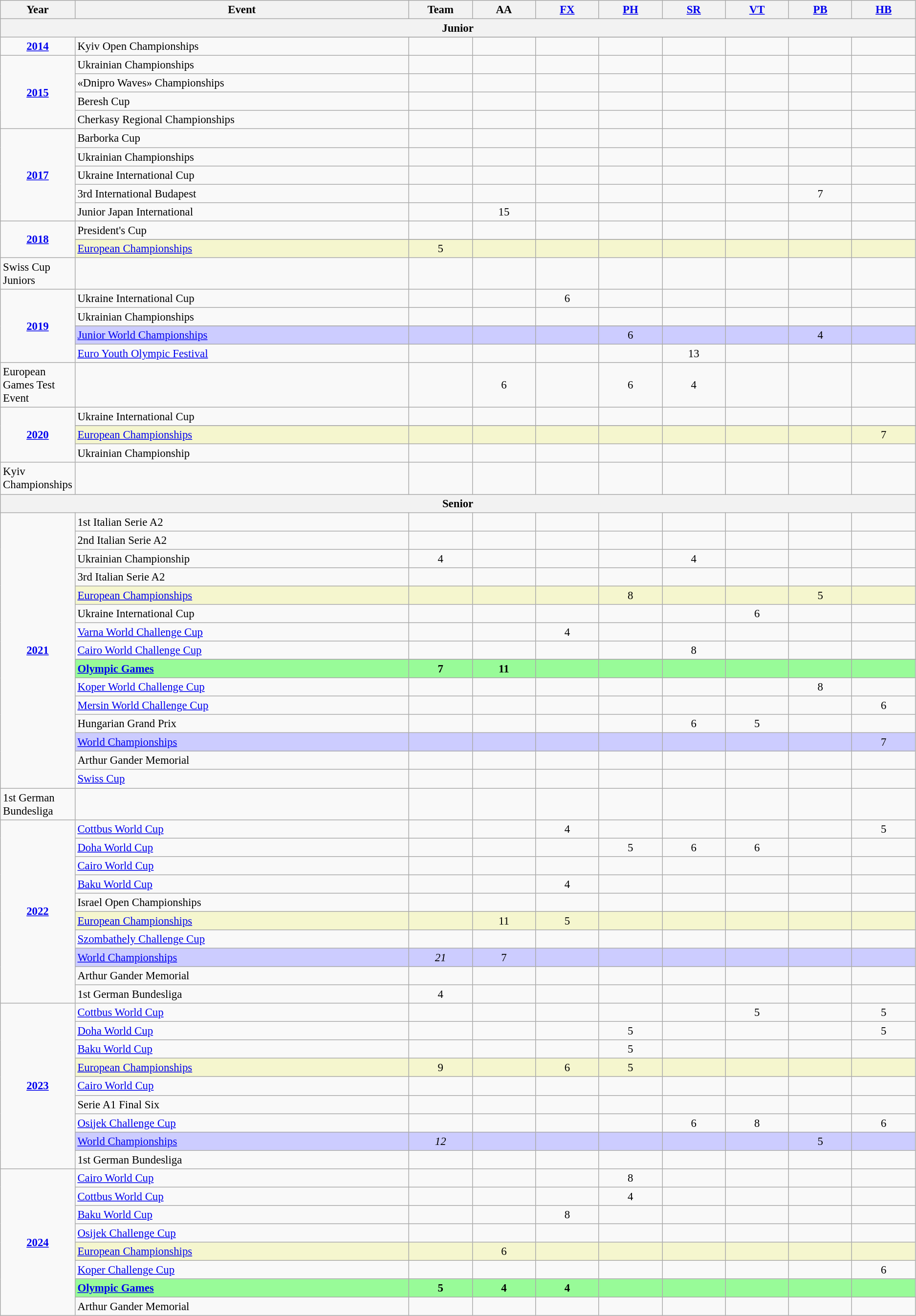<table class="wikitable sortable" style="text-align:center; font-size:95%;">
<tr>
<th width=7% class=unsortable>Year</th>
<th width=37% class=unsortable>Event</th>
<th width=7% class=unsortable>Team</th>
<th width=7% class=unsortable>AA</th>
<th width=7% class=unsortable><a href='#'>FX</a></th>
<th width=7% class=unsortable><a href='#'>PH</a></th>
<th width=7% class=unsortable><a href='#'>SR</a></th>
<th width=7% class=unsortable><a href='#'>VT</a></th>
<th width=7% class=unsortable><a href='#'>PB</a></th>
<th width=7% class=unsortable><a href='#'>HB</a></th>
</tr>
<tr>
<th colspan="10"><strong>Junior</strong></th>
</tr>
<tr>
<td rowspan="2"><strong><a href='#'>2014</a></strong></td>
</tr>
<tr>
<td align=left>Kyiv Open Championships</td>
<td></td>
<td></td>
<td></td>
<td></td>
<td></td>
<td></td>
<td></td>
<td></td>
</tr>
<tr>
<td rowspan="4"><strong><a href='#'>2015</a></strong></td>
<td align=left>Ukrainian Championships</td>
<td></td>
<td></td>
<td></td>
<td></td>
<td></td>
<td></td>
<td></td>
<td></td>
</tr>
<tr>
<td align=left>«Dnipro Waves» Championships</td>
<td></td>
<td></td>
<td></td>
<td></td>
<td></td>
<td></td>
<td></td>
<td></td>
</tr>
<tr>
<td align=left>Beresh Cup</td>
<td></td>
<td></td>
<td></td>
<td></td>
<td></td>
<td></td>
<td></td>
<td></td>
</tr>
<tr>
<td align=left>Cherkasy Regional Championships</td>
<td></td>
<td></td>
<td></td>
<td></td>
<td></td>
<td></td>
<td></td>
<td></td>
</tr>
<tr>
<td rowspan="5"><strong><a href='#'>2017</a></strong></td>
<td align=left>Barborka Cup</td>
<td></td>
<td></td>
<td></td>
<td></td>
<td></td>
<td></td>
<td></td>
<td></td>
</tr>
<tr>
<td align=left>Ukrainian Championships</td>
<td></td>
<td></td>
<td></td>
<td></td>
<td></td>
<td></td>
<td></td>
<td></td>
</tr>
<tr>
<td align=left>Ukraine International Cup</td>
<td></td>
<td></td>
<td></td>
<td></td>
<td></td>
<td></td>
<td></td>
<td></td>
</tr>
<tr>
<td align=left>3rd International Budapest</td>
<td></td>
<td></td>
<td></td>
<td></td>
<td></td>
<td></td>
<td>7</td>
<td></td>
</tr>
<tr>
<td align=left>Junior Japan International</td>
<td></td>
<td>15</td>
<td></td>
<td></td>
<td></td>
<td></td>
<td></td>
<td></td>
</tr>
<tr>
<td rowspan="3"><strong><a href='#'>2018</a></strong></td>
<td align=left>President's Cup</td>
<td></td>
<td></td>
<td></td>
<td></td>
<td></td>
<td></td>
<td></td>
<td></td>
</tr>
<tr>
</tr>
<tr bgcolor=#F5F6CE>
<td align=left><a href='#'>European Championships</a></td>
<td>5</td>
<td></td>
<td></td>
<td></td>
<td></td>
<td></td>
<td></td>
<td></td>
</tr>
<tr>
<td align=left>Swiss Cup Juniors</td>
<td></td>
<td></td>
<td></td>
<td></td>
<td></td>
<td></td>
<td></td>
<td></td>
</tr>
<tr>
<td rowspan="5"><strong><a href='#'>2019</a></strong></td>
<td align=left>Ukraine International Cup</td>
<td></td>
<td></td>
<td>6</td>
<td></td>
<td></td>
<td></td>
<td></td>
<td></td>
</tr>
<tr>
<td align=left>Ukrainian Championships</td>
<td></td>
<td></td>
<td></td>
<td></td>
<td></td>
<td></td>
<td></td>
<td></td>
</tr>
<tr>
</tr>
<tr bgcolor=#CCCCFF>
<td align=left><a href='#'>Junior World Championships</a></td>
<td></td>
<td></td>
<td></td>
<td>6</td>
<td></td>
<td></td>
<td>4</td>
<td></td>
</tr>
<tr>
<td align=left><a href='#'>Euro Youth Olympic Festival</a></td>
<td></td>
<td></td>
<td></td>
<td></td>
<td>13</td>
<td></td>
<td></td>
<td></td>
</tr>
<tr>
<td align=left>European Games Test Event</td>
<td></td>
<td></td>
<td>6</td>
<td></td>
<td>6</td>
<td>4</td>
<td></td>
<td></td>
</tr>
<tr>
<td rowspan="4"><strong><a href='#'>2020</a></strong></td>
<td align=left>Ukraine International Cup</td>
<td></td>
<td></td>
<td></td>
<td></td>
<td></td>
<td></td>
<td></td>
<td></td>
</tr>
<tr>
</tr>
<tr bgcolor=#F5F6CE>
<td align=left><a href='#'>European Championships</a></td>
<td></td>
<td></td>
<td></td>
<td></td>
<td></td>
<td></td>
<td></td>
<td>7</td>
</tr>
<tr>
<td align=left>Ukrainian Championship</td>
<td></td>
<td></td>
<td></td>
<td></td>
<td></td>
<td></td>
<td></td>
<td></td>
</tr>
<tr>
<td align=left>Kyiv Championships</td>
<td></td>
<td></td>
<td></td>
<td></td>
<td></td>
<td></td>
<td></td>
<td></td>
</tr>
<tr>
<th colspan="10"><strong>Senior</strong></th>
</tr>
<tr>
<td rowspan="16" align=center><strong><a href='#'>2021</a></strong></td>
<td align=left>1st Italian Serie A2</td>
<td></td>
<td></td>
<td></td>
<td></td>
<td></td>
<td></td>
<td></td>
<td></td>
</tr>
<tr>
<td align=left>2nd Italian Serie A2</td>
<td></td>
<td></td>
<td></td>
<td></td>
<td></td>
<td></td>
<td></td>
<td></td>
</tr>
<tr>
<td align=left>Ukrainian Championship</td>
<td>4</td>
<td></td>
<td></td>
<td></td>
<td>4</td>
<td></td>
<td></td>
<td></td>
</tr>
<tr>
<td align=left>3rd Italian Serie A2</td>
<td></td>
<td></td>
<td></td>
<td></td>
<td></td>
<td></td>
<td></td>
<td></td>
</tr>
<tr bgcolor=#F5F6CE>
<td align=left><a href='#'>European Championships</a></td>
<td></td>
<td></td>
<td></td>
<td>8</td>
<td></td>
<td></td>
<td>5</td>
<td></td>
</tr>
<tr>
<td align =left>Ukraine International Cup</td>
<td></td>
<td></td>
<td></td>
<td></td>
<td></td>
<td>6</td>
<td></td>
<td></td>
</tr>
<tr>
<td align=left><a href='#'>Varna World Challenge Cup</a></td>
<td></td>
<td></td>
<td>4</td>
<td></td>
<td></td>
<td></td>
<td></td>
<td></td>
</tr>
<tr>
<td align=left><a href='#'>Cairo World Challenge Cup</a></td>
<td></td>
<td></td>
<td></td>
<td></td>
<td>8</td>
<td></td>
<td></td>
<td></td>
</tr>
<tr>
</tr>
<tr bgcolor=98FB98>
<td align=left><strong><a href='#'>Olympic Games</a></strong></td>
<td><strong>7</strong></td>
<td><strong>11</strong></td>
<td></td>
<td></td>
<td></td>
<td></td>
<td></td>
<td></td>
</tr>
<tr>
<td align=left><a href='#'>Koper World Challenge Cup</a></td>
<td></td>
<td></td>
<td></td>
<td></td>
<td></td>
<td></td>
<td>8</td>
<td></td>
</tr>
<tr>
<td align=left><a href='#'>Mersin World Challenge Cup</a></td>
<td></td>
<td></td>
<td></td>
<td></td>
<td></td>
<td></td>
<td></td>
<td>6</td>
</tr>
<tr>
<td align=left>Hungarian Grand Prix</td>
<td></td>
<td></td>
<td></td>
<td></td>
<td>6</td>
<td>5</td>
<td></td>
<td></td>
</tr>
<tr bgcolor=#CCCCFF>
<td align=left><a href='#'>World Championships</a></td>
<td></td>
<td></td>
<td></td>
<td></td>
<td></td>
<td></td>
<td></td>
<td>7</td>
</tr>
<tr>
<td align=left>Arthur Gander Memorial</td>
<td></td>
<td></td>
<td></td>
<td></td>
<td></td>
<td></td>
<td></td>
<td></td>
</tr>
<tr>
<td align=left><a href='#'>Swiss Cup</a></td>
<td></td>
<td></td>
<td></td>
<td></td>
<td></td>
<td></td>
<td></td>
<td></td>
</tr>
<tr>
<td align=left>1st German Bundesliga</td>
<td></td>
<td></td>
<td></td>
<td></td>
<td></td>
<td></td>
<td></td>
<td></td>
</tr>
<tr>
<td rowspan="10"><strong><a href='#'>2022</a></strong></td>
<td align=left><a href='#'>Cottbus World Cup</a></td>
<td></td>
<td></td>
<td>4</td>
<td></td>
<td></td>
<td></td>
<td></td>
<td>5</td>
</tr>
<tr>
<td align=left><a href='#'>Doha World Cup</a></td>
<td></td>
<td></td>
<td></td>
<td>5</td>
<td>6</td>
<td>6</td>
<td></td>
<td></td>
</tr>
<tr>
<td align=left><a href='#'>Cairo World Cup</a></td>
<td></td>
<td></td>
<td></td>
<td></td>
<td></td>
<td></td>
<td></td>
<td></td>
</tr>
<tr>
<td align=left><a href='#'>Baku World Cup</a></td>
<td></td>
<td></td>
<td>4</td>
<td></td>
<td></td>
<td></td>
<td></td>
<td></td>
</tr>
<tr>
<td align=left>Israel Open Championships</td>
<td></td>
<td></td>
<td></td>
<td></td>
<td></td>
<td></td>
<td></td>
<td></td>
</tr>
<tr bgcolor=#F5F6CE>
<td align=left><a href='#'>European Championships</a></td>
<td></td>
<td>11</td>
<td>5</td>
<td></td>
<td></td>
<td></td>
<td></td>
<td></td>
</tr>
<tr>
<td align=left><a href='#'>Szombathely Challenge Cup</a></td>
<td></td>
<td></td>
<td></td>
<td></td>
<td></td>
<td></td>
<td></td>
<td></td>
</tr>
<tr bgcolor=#CCCCFF>
<td align=left><a href='#'>World Championships</a></td>
<td><em>21</em></td>
<td>7</td>
<td></td>
<td></td>
<td></td>
<td></td>
<td></td>
<td></td>
</tr>
<tr>
<td align=left>Arthur Gander Memorial</td>
<td></td>
<td></td>
<td></td>
<td></td>
<td></td>
<td></td>
<td></td>
<td></td>
</tr>
<tr>
<td align=left>1st German Bundesliga</td>
<td>4</td>
<td></td>
<td></td>
<td></td>
<td></td>
<td></td>
<td></td>
<td></td>
</tr>
<tr>
<td rowspan="9"><strong><a href='#'>2023</a></strong></td>
<td align=left><a href='#'>Cottbus World Cup</a></td>
<td></td>
<td></td>
<td></td>
<td></td>
<td></td>
<td>5</td>
<td></td>
<td>5</td>
</tr>
<tr>
<td align=left><a href='#'>Doha World Cup</a></td>
<td></td>
<td></td>
<td></td>
<td>5</td>
<td></td>
<td></td>
<td></td>
<td>5</td>
</tr>
<tr>
<td align=left><a href='#'>Baku World Cup</a></td>
<td></td>
<td></td>
<td></td>
<td>5</td>
<td></td>
<td></td>
<td></td>
<td></td>
</tr>
<tr bgcolor=#F5F6CE>
<td align=left><a href='#'>European Championships</a></td>
<td>9</td>
<td></td>
<td>6</td>
<td>5</td>
<td></td>
<td></td>
<td></td>
<td></td>
</tr>
<tr>
<td align=left><a href='#'>Cairo World Cup</a></td>
<td></td>
<td></td>
<td></td>
<td></td>
<td></td>
<td></td>
<td></td>
<td></td>
</tr>
<tr>
<td align=left>Serie A1 Final Six</td>
<td></td>
<td></td>
<td></td>
<td></td>
<td></td>
<td></td>
<td></td>
<td></td>
</tr>
<tr>
<td align=left><a href='#'>Osijek Challenge Cup</a></td>
<td></td>
<td></td>
<td></td>
<td></td>
<td>6</td>
<td>8</td>
<td></td>
<td>6</td>
</tr>
<tr bgcolor=#CCCCFF>
<td align=left><a href='#'>World Championships</a></td>
<td><em>12</em></td>
<td></td>
<td></td>
<td></td>
<td></td>
<td></td>
<td>5</td>
<td></td>
</tr>
<tr>
<td align=left>1st German Bundesliga</td>
<td></td>
<td></td>
<td></td>
<td></td>
<td></td>
<td></td>
<td></td>
<td></td>
</tr>
<tr>
<td rowspan="8"><strong><a href='#'>2024</a></strong></td>
<td align=left><a href='#'>Cairo World Cup</a></td>
<td></td>
<td></td>
<td></td>
<td>8</td>
<td></td>
<td></td>
<td></td>
<td></td>
</tr>
<tr>
<td align=left><a href='#'>Cottbus World Cup</a></td>
<td></td>
<td></td>
<td></td>
<td>4</td>
<td></td>
<td></td>
<td></td>
<td></td>
</tr>
<tr>
<td align=left><a href='#'>Baku World Cup</a></td>
<td></td>
<td></td>
<td>8</td>
<td></td>
<td></td>
<td></td>
<td></td>
<td></td>
</tr>
<tr>
<td align=left><a href='#'>Osijek Challenge Cup</a></td>
<td></td>
<td></td>
<td></td>
<td></td>
<td></td>
<td></td>
<td></td>
<td></td>
</tr>
<tr bgcolor=#F5F6CE>
<td align=left><a href='#'>European Championships</a></td>
<td></td>
<td>6</td>
<td></td>
<td></td>
<td></td>
<td></td>
<td></td>
<td></td>
</tr>
<tr>
<td align=left><a href='#'>Koper Challenge Cup</a></td>
<td></td>
<td></td>
<td></td>
<td></td>
<td></td>
<td></td>
<td></td>
<td>6</td>
</tr>
<tr bgcolor=98FB98>
<td align=left><strong><a href='#'>Olympic Games</a></strong></td>
<td><strong>5</strong></td>
<td><strong>4</strong></td>
<td><strong>4</strong></td>
<td></td>
<td></td>
<td></td>
<td></td>
<td></td>
</tr>
<tr>
<td align=left>Arthur Gander Memorial</td>
<td></td>
<td></td>
<td></td>
<td></td>
<td></td>
<td></td>
<td></td>
<td></td>
</tr>
</table>
